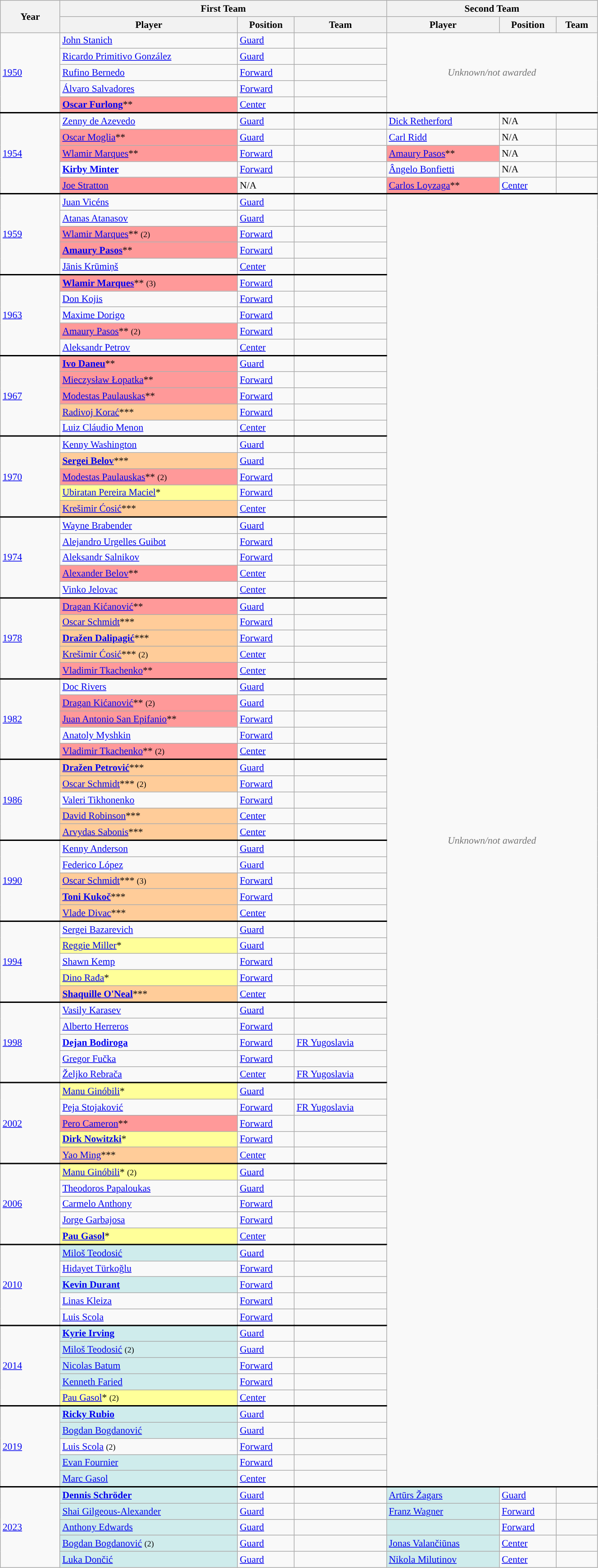<table class="wikitable" style="width: 70%; text-align:left; font-size:90%">
<tr>
<th rowspan="2" width="10%">Year</th>
<th colspan="3">First Team</th>
<th colspan="3">Second Team</th>
</tr>
<tr>
<th>Player</th>
<th>Position</th>
<th>Team</th>
<th>Player</th>
<th>Position</th>
<th>Team</th>
</tr>
<tr>
<td rowspan="5"><a href='#'>1950</a></td>
<td align="left"><a href='#'>John Stanich</a></td>
<td align="left"><a href='#'>Guard</a></td>
<td align="left"></td>
<td rowspan=5 colspan=3 style=color:#767676 align=center><em>Unknown/not awarded</em></td>
</tr>
<tr>
<td align=left><a href='#'>Ricardo Primitivo González</a></td>
<td align=left><a href='#'>Guard</a></td>
<td align=left></td>
</tr>
<tr>
<td align=left><a href='#'>Rufino Bernedo</a></td>
<td align=left><a href='#'>Forward</a></td>
<td align=left></td>
</tr>
<tr>
<td align=left><a href='#'>Álvaro Salvadores</a></td>
<td align=left><a href='#'>Forward</a></td>
<td align=left></td>
</tr>
<tr>
<td style="background-color:#FF9999; align=left"><strong><a href='#'>Oscar Furlong</a></strong>**</td>
<td align=left><a href='#'>Center</a></td>
<td align=left></td>
</tr>
<tr style = "border-top:2px solid black;">
<td rowspan=5><a href='#'>1954</a></td>
<td align=left><a href='#'>Zenny de Azevedo</a></td>
<td align=left><a href='#'>Guard</a></td>
<td align=left></td>
<td align=left><a href='#'>Dick Retherford</a></td>
<td>N/A</td>
<td></td>
</tr>
<tr>
<td style="background-color:#FF9999; align=left"><a href='#'>Oscar Moglia</a>**</td>
<td align=left><a href='#'>Guard</a></td>
<td align=left></td>
<td align=left><a href='#'>Carl Ridd</a></td>
<td>N/A</td>
<td></td>
</tr>
<tr>
<td style="background-color:#FF9999; align=left"><a href='#'>Wlamir Marques</a>**</td>
<td align=left><a href='#'>Forward</a></td>
<td align=left></td>
<td style="background-color:#FF9999; align=left"><a href='#'>Amaury Pasos</a>**</td>
<td align=left>N/A</td>
<td></td>
</tr>
<tr>
<td align=left><strong><a href='#'>Kirby Minter</a></strong></td>
<td align=left><a href='#'>Forward</a></td>
<td align=left></td>
<td align=left><a href='#'>Ângelo Bonfietti</a></td>
<td align=left>N/A</td>
<td></td>
</tr>
<tr>
<td style="background-color:#FF9999; align=left"><a href='#'>Joe Stratton</a></td>
<td align=left>N/A</td>
<td align=left></td>
<td style="background-color:#FF9999; align=left"><a href='#'>Carlos Loyzaga</a>**</td>
<td align=left><a href='#'>Center</a></td>
<td></td>
</tr>
<tr style = "border-top:2px solid black;">
<td rowspan=5><a href='#'>1959</a></td>
<td align=left><a href='#'>Juan Vicéns</a></td>
<td align=left><a href='#'>Guard</a></td>
<td align=left></td>
<td rowspan=80 colspan=3 style=color:#767676 align=center><em>Unknown/not awarded</em></td>
</tr>
<tr>
<td align=left><a href='#'>Atanas Atanasov</a></td>
<td align=left><a href='#'>Guard</a></td>
<td align=left></td>
</tr>
<tr>
<td style="background-color:#FF9999; align=left"><a href='#'>Wlamir Marques</a>** <small>(2)</small></td>
<td align=left><a href='#'>Forward</a></td>
<td align=left></td>
</tr>
<tr>
<td style="background-color:#FF9999; align=left"><strong><a href='#'>Amaury Pasos</a></strong>**</td>
<td align=left><a href='#'>Forward</a></td>
<td align=left></td>
</tr>
<tr>
<td align=left><a href='#'>Jānis Krūmiņš</a></td>
<td align=left><a href='#'>Center</a></td>
<td align=left></td>
</tr>
<tr style = "border-top:2px solid black;">
<td rowspan=5><a href='#'>1963</a></td>
<td style="background-color:#FF9999; align=left"><strong><a href='#'>Wlamir Marques</a></strong>** <small>(3)</small></td>
<td align=left><a href='#'>Forward</a></td>
<td align=left></td>
</tr>
<tr>
<td align=left><a href='#'>Don Kojis</a></td>
<td align=left><a href='#'>Forward</a></td>
<td align=left></td>
</tr>
<tr>
<td align=left><a href='#'>Maxime Dorigo</a></td>
<td align=left><a href='#'>Forward</a></td>
<td align=left></td>
</tr>
<tr>
<td style="background-color:#FF9999; align=left"><a href='#'>Amaury Pasos</a>** <small>(2)</small></td>
<td align=left><a href='#'>Forward</a></td>
<td align=left></td>
</tr>
<tr>
<td align=left><a href='#'>Aleksandr Petrov</a></td>
<td align=left><a href='#'>Center</a></td>
<td align=left></td>
</tr>
<tr style = "border-top:2px solid black;">
<td rowspan=5><a href='#'>1967</a></td>
<td style="background-color:#FF9999; align=left"><strong><a href='#'>Ivo Daneu</a></strong>**</td>
<td align=left><a href='#'>Guard</a></td>
<td align=left></td>
</tr>
<tr>
<td style="background-color:#FF9999; align=left"><a href='#'>Mieczysław Łopatka</a>**</td>
<td align=left><a href='#'>Forward</a></td>
<td align=left></td>
</tr>
<tr>
<td style="background-color:#FF9999; align=left"><a href='#'>Modestas Paulauskas</a>**</td>
<td align=left><a href='#'>Forward</a></td>
<td align=left></td>
</tr>
<tr>
<td style="background-color:#FFCC99; align=left"><a href='#'>Radivoj Korać</a>***</td>
<td align=left><a href='#'>Forward</a></td>
<td align=left></td>
</tr>
<tr>
<td align=left><a href='#'>Luiz Cláudio Menon</a></td>
<td align=left><a href='#'>Center</a></td>
<td align=left></td>
</tr>
<tr style = "border-top:2px solid black;">
<td rowspan=5><a href='#'>1970</a></td>
<td align=left><a href='#'>Kenny Washington</a></td>
<td align=left><a href='#'>Guard</a></td>
<td align=left></td>
</tr>
<tr>
<td style="background-color:#FFCC99; align=left"><strong><a href='#'>Sergei Belov</a></strong>***</td>
<td align=left><a href='#'>Guard</a></td>
<td align=left></td>
</tr>
<tr>
<td style="background-color:#FF9999; align=left"><a href='#'>Modestas Paulauskas</a>** <small>(2)</small></td>
<td align=left><a href='#'>Forward</a></td>
<td align=left></td>
</tr>
<tr>
<td style="background-color:#FFFF99; align=left"><a href='#'>Ubiratan Pereira Maciel</a>*</td>
<td align=left><a href='#'>Forward</a></td>
<td align=left></td>
</tr>
<tr>
<td style="background-color:#FFCC99; align=left"><a href='#'>Krešimir Ćosić</a>***</td>
<td align=left><a href='#'>Center</a></td>
<td align=left></td>
</tr>
<tr style = "border-top:2px solid black;">
<td rowspan=5><a href='#'>1974</a></td>
<td align=left><a href='#'>Wayne Brabender</a></td>
<td align=left><a href='#'>Guard</a></td>
<td align=left></td>
</tr>
<tr>
<td align=left><a href='#'>Alejandro Urgelles Guibot</a></td>
<td align=left><a href='#'>Forward</a></td>
<td align=left></td>
</tr>
<tr>
<td align=left><a href='#'>Aleksandr Salnikov</a></td>
<td align=left><a href='#'>Forward</a></td>
<td align=left></td>
</tr>
<tr>
<td style="background-color:#FF9999; align=left"><a href='#'>Alexander Belov</a>**</td>
<td align=left><a href='#'>Center</a></td>
<td align=left></td>
</tr>
<tr>
<td align=left><a href='#'>Vinko Jelovac</a></td>
<td align=left><a href='#'>Center</a></td>
<td align=left></td>
</tr>
<tr style = "border-top:2px solid black;">
<td rowspan=5><a href='#'>1978</a></td>
<td style="background-color:#FF9999; align=left"><a href='#'>Dragan Kićanović</a>**</td>
<td align=left><a href='#'>Guard</a></td>
<td align=left></td>
</tr>
<tr>
<td style="background-color:#FFCC99; align=left"><a href='#'>Oscar Schmidt</a>***</td>
<td align=left><a href='#'>Forward</a></td>
<td align=left></td>
</tr>
<tr>
<td style="background-color:#FFCC99; align=left"><strong><a href='#'>Dražen Dalipagić</a></strong>***</td>
<td align=left><a href='#'>Forward</a></td>
<td align=left></td>
</tr>
<tr>
<td style="background-color:#FFCC99; align=left"><a href='#'>Krešimir Ćosić</a>*** <small>(2)</small></td>
<td align=left><a href='#'>Center</a></td>
<td align=left></td>
</tr>
<tr>
<td style="background-color:#FF9999; align=left"><a href='#'>Vladimir Tkachenko</a>**</td>
<td align=left><a href='#'>Center</a></td>
<td align=left></td>
</tr>
<tr style = "border-top:2px solid black;">
<td rowspan=5><a href='#'>1982</a></td>
<td align=left><a href='#'>Doc Rivers</a></td>
<td align=left><a href='#'>Guard</a></td>
<td align=left></td>
</tr>
<tr>
<td style="background-color:#FF9999; align=left"><a href='#'>Dragan Kićanović</a>** <small>(2)</small></td>
<td align=left><a href='#'>Guard</a></td>
<td align=left></td>
</tr>
<tr>
<td style="background-color:#FF9999; align=left"><a href='#'>Juan Antonio San Epifanio</a>**</td>
<td align=left><a href='#'>Forward</a></td>
<td align=left></td>
</tr>
<tr>
<td align=left><a href='#'>Anatoly Myshkin</a></td>
<td align=left><a href='#'>Forward</a></td>
<td align=left></td>
</tr>
<tr>
<td style="background-color:#FF9999; align=left"><a href='#'>Vladimir Tkachenko</a>** <small>(2)</small></td>
<td align=left><a href='#'>Center</a></td>
<td align=left></td>
</tr>
<tr style = "border-top:2px solid black;">
<td rowspan=5><a href='#'>1986</a></td>
<td style="background-color:#FFCC99; align=left"><strong><a href='#'>Dražen Petrović</a></strong>***</td>
<td align=left><a href='#'>Guard</a></td>
<td align=left></td>
</tr>
<tr>
<td style="background-color:#FFCC99; align=left"><a href='#'>Oscar Schmidt</a>*** <small>(2)</small></td>
<td align=left><a href='#'>Forward</a></td>
<td align=left></td>
</tr>
<tr>
<td align=left><a href='#'>Valeri Tikhonenko</a></td>
<td align=left><a href='#'>Forward</a></td>
<td align=left></td>
</tr>
<tr>
<td style="background-color:#FFCC99; align=left"><a href='#'>David Robinson</a>***</td>
<td align=left><a href='#'>Center</a></td>
<td align=left></td>
</tr>
<tr>
<td style="background-color:#FFCC99; align=left"><a href='#'>Arvydas Sabonis</a>***</td>
<td align=left><a href='#'>Center</a></td>
<td align=left></td>
</tr>
<tr style = "border-top:2px solid black;">
<td rowspan=5><a href='#'>1990</a></td>
<td align=left><a href='#'>Kenny Anderson</a></td>
<td align=left><a href='#'>Guard</a></td>
<td align=left></td>
</tr>
<tr>
<td align=left><a href='#'>Federico López</a></td>
<td align=left><a href='#'>Guard</a></td>
<td align=left></td>
</tr>
<tr>
<td style="background-color:#FFCC99; align=left"><a href='#'>Oscar Schmidt</a>*** <small>(3)</small></td>
<td align=left><a href='#'>Forward</a></td>
<td align=left></td>
</tr>
<tr>
<td style="background-color:#FFCC99; align=left"><strong><a href='#'>Toni Kukoč</a></strong>***</td>
<td align=left><a href='#'>Forward</a></td>
<td align=left></td>
</tr>
<tr>
<td style="background-color:#FFCC99; align=left"><a href='#'>Vlade Divac</a>***</td>
<td align=left><a href='#'>Center</a></td>
<td align=left></td>
</tr>
<tr style = "border-top:2px solid black;">
<td rowspan=5><a href='#'>1994</a></td>
<td align=left><a href='#'>Sergei Bazarevich</a></td>
<td align=left><a href='#'>Guard</a></td>
<td align=left></td>
</tr>
<tr>
<td style="background-color:#FFFF99; align=left"><a href='#'>Reggie Miller</a>*</td>
<td align=left><a href='#'>Guard</a></td>
<td align=left></td>
</tr>
<tr>
<td align=left><a href='#'>Shawn Kemp</a></td>
<td align=left><a href='#'>Forward</a></td>
<td align=left></td>
</tr>
<tr>
<td style="background-color:#FFFF99; align=left"><a href='#'>Dino Rađa</a>*</td>
<td align=left><a href='#'>Forward</a></td>
<td align=left></td>
</tr>
<tr>
<td style="background-color:#FFCC99; align=left"><strong><a href='#'>Shaquille O'Neal</a></strong>***</td>
<td align=left><a href='#'>Center</a></td>
<td align=left></td>
</tr>
<tr style = "border-top:2px solid black;">
<td rowspan=5><a href='#'>1998</a></td>
<td align=left><a href='#'>Vasily Karasev</a></td>
<td align=left><a href='#'>Guard</a></td>
<td align=left></td>
</tr>
<tr>
<td align=left><a href='#'>Alberto Herreros</a></td>
<td align=left><a href='#'>Forward</a></td>
<td align=left></td>
</tr>
<tr>
<td align=left><strong><a href='#'>Dejan Bodiroga</a></strong></td>
<td align=left><a href='#'>Forward</a></td>
<td align=left> <a href='#'>FR Yugoslavia</a></td>
</tr>
<tr>
<td align=left><a href='#'>Gregor Fučka</a></td>
<td align=left><a href='#'>Forward</a></td>
<td align=left></td>
</tr>
<tr>
<td align=left><a href='#'>Željko Rebrača</a></td>
<td align=left><a href='#'>Center</a></td>
<td align=left> <a href='#'>FR Yugoslavia</a></td>
</tr>
<tr style = "border-top:2px solid black;">
<td rowspan=5><a href='#'>2002</a></td>
<td style="background-color:#FFFF99; align=left"><a href='#'>Manu Ginóbili</a>*</td>
<td align=left><a href='#'>Guard</a></td>
<td align=left></td>
</tr>
<tr>
<td align=left><a href='#'>Peja Stojaković</a></td>
<td align=left><a href='#'>Forward</a></td>
<td align=left> <a href='#'>FR Yugoslavia</a></td>
</tr>
<tr>
<td style="background-color:#FF9999; align=left"><a href='#'>Pero Cameron</a>**</td>
<td align=left><a href='#'>Forward</a></td>
<td align=left></td>
</tr>
<tr>
<td style="background-color:#FFFF99; align=left"><strong><a href='#'>Dirk Nowitzki</a></strong>*</td>
<td align=left><a href='#'>Forward</a></td>
<td align=left></td>
</tr>
<tr>
<td style="background-color:#FFCC99; align=left"><a href='#'>Yao Ming</a>***</td>
<td align=left><a href='#'>Center</a></td>
<td align=left></td>
</tr>
<tr style = "border-top:2px solid black;">
<td rowspan=5><a href='#'>2006</a></td>
<td style="background-color:#FFFF99; align=left"><a href='#'>Manu Ginóbili</a>* <small>(2)</small></td>
<td align=left><a href='#'>Guard</a></td>
<td align=left></td>
</tr>
<tr>
<td align=left><a href='#'>Theodoros Papaloukas</a></td>
<td align=left><a href='#'>Guard</a></td>
<td align=left></td>
</tr>
<tr>
<td align=left><a href='#'>Carmelo Anthony</a></td>
<td align=left><a href='#'>Forward</a></td>
<td align=left></td>
</tr>
<tr>
<td align=left><a href='#'>Jorge Garbajosa</a></td>
<td align=left><a href='#'>Forward</a></td>
<td align=left></td>
</tr>
<tr>
<td style="background-color:#FFFF99; align=left"><strong><a href='#'>Pau Gasol</a></strong>*</td>
<td align=left><a href='#'>Center</a></td>
<td align=left></td>
</tr>
<tr style = "border-top:2px solid black;">
<td rowspan=5><a href='#'>2010</a></td>
<td style="background-color:#CFECEC; align=left"><a href='#'>Miloš Teodosić</a></td>
<td align=left><a href='#'>Guard</a></td>
<td align=left></td>
</tr>
<tr>
<td align=left><a href='#'>Hidayet Türkoğlu</a></td>
<td align=left><a href='#'>Forward</a></td>
<td align=left></td>
</tr>
<tr>
<td style="background-color:#CFECEC; align=left"><strong><a href='#'>Kevin Durant</a></strong></td>
<td align=left><a href='#'>Forward</a></td>
<td align=left></td>
</tr>
<tr>
<td align=left><a href='#'>Linas Kleiza</a></td>
<td align=left><a href='#'>Forward</a></td>
<td align=left></td>
</tr>
<tr>
<td align=left><a href='#'>Luis Scola</a></td>
<td align=left><a href='#'>Forward</a></td>
<td align=left></td>
</tr>
<tr style = "border-top:2px solid black;">
<td rowspan=5><a href='#'>2014</a></td>
<td style="background-color:#CFECEC; align=left"><strong><a href='#'>Kyrie Irving</a></strong></td>
<td align=left><a href='#'>Guard</a></td>
<td align=left></td>
</tr>
<tr>
<td style="background-color:#CFECEC; align=left"><a href='#'>Miloš Teodosić</a> <small>(2)</small></td>
<td align=left><a href='#'>Guard</a></td>
<td align=left></td>
</tr>
<tr>
<td style="background-color:#CFECEC; align=left"><a href='#'>Nicolas Batum</a></td>
<td align=left><a href='#'>Forward</a></td>
<td align=left></td>
</tr>
<tr>
<td style="background-color:#CFECEC; align=left"><a href='#'>Kenneth Faried</a></td>
<td align=left><a href='#'>Forward</a></td>
<td align=left></td>
</tr>
<tr>
<td style="background-color:#FFFF99; align=left"><a href='#'>Pau Gasol</a>* <small>(2)</small></td>
<td align=left><a href='#'>Center</a></td>
<td align=left></td>
</tr>
<tr style = "border-top:2px solid black;">
<td rowspan=5><a href='#'>2019</a></td>
<td style="background-color:#CFECEC; align=left"><strong><a href='#'>Ricky Rubio</a></strong></td>
<td align=left><a href='#'>Guard</a></td>
<td align=left></td>
</tr>
<tr>
<td style="background-color:#CFECEC; align=left"><a href='#'>Bogdan Bogdanović</a></td>
<td align=left><a href='#'>Guard</a></td>
<td align=left></td>
</tr>
<tr>
<td align=left><a href='#'>Luis Scola</a> <small>(2)</small></td>
<td align=left><a href='#'>Forward</a></td>
<td align=left></td>
</tr>
<tr>
<td style="background-color:#CFECEC; align=left"><a href='#'>Evan Fournier</a></td>
<td align=left><a href='#'>Forward</a></td>
<td align=left></td>
</tr>
<tr>
<td style="background-color:#CFECEC; align=left"><a href='#'>Marc Gasol</a></td>
<td align=left><a href='#'>Center</a></td>
<td align=left></td>
</tr>
<tr style = "border-top:2px solid black;">
<td rowspan=5><a href='#'>2023</a></td>
<td style="background-color:#CFECEC; align=left"><strong><a href='#'>Dennis Schröder</a></strong></td>
<td align=left><a href='#'>Guard</a></td>
<td align=left></td>
<td style="background-color:#CFECEC; align=left"><a href='#'>Artūrs Žagars</a></td>
<td><a href='#'>Guard</a></td>
<td></td>
</tr>
<tr>
<td style="background-color:#CFECEC; align=left"><a href='#'>Shai Gilgeous-Alexander</a></td>
<td align=left><a href='#'>Guard</a></td>
<td align=left></td>
<td style="background-color:#CFECEC; align=left"><a href='#'>Franz Wagner</a></td>
<td><a href='#'>Forward</a></td>
<td></td>
</tr>
<tr>
<td style="background-color:#CFECEC; align=left"><a href='#'>Anthony Edwards</a></td>
<td align=left><a href='#'>Guard</a></td>
<td align=left></td>
<td style="background-color:#CFECEC; align=left"></td>
<td><a href='#'>Forward</a></td>
<td></td>
</tr>
<tr>
<td style="background-color:#CFECEC; align=left"><a href='#'>Bogdan Bogdanović</a> <small>(2)</small></td>
<td align=left><a href='#'>Guard</a></td>
<td align=left></td>
<td style="background-color:#CFECEC; align=left"><a href='#'>Jonas Valančiūnas</a></td>
<td><a href='#'>Center</a></td>
<td></td>
</tr>
<tr>
<td style="background-color:#CFECEC; align=left"><a href='#'>Luka Dončić</a></td>
<td align=left><a href='#'>Guard</a></td>
<td align=left></td>
<td style="background-color:#CFECEC; align=left"><a href='#'>Nikola Milutinov</a></td>
<td><a href='#'>Center</a></td>
<td></td>
</tr>
</table>
